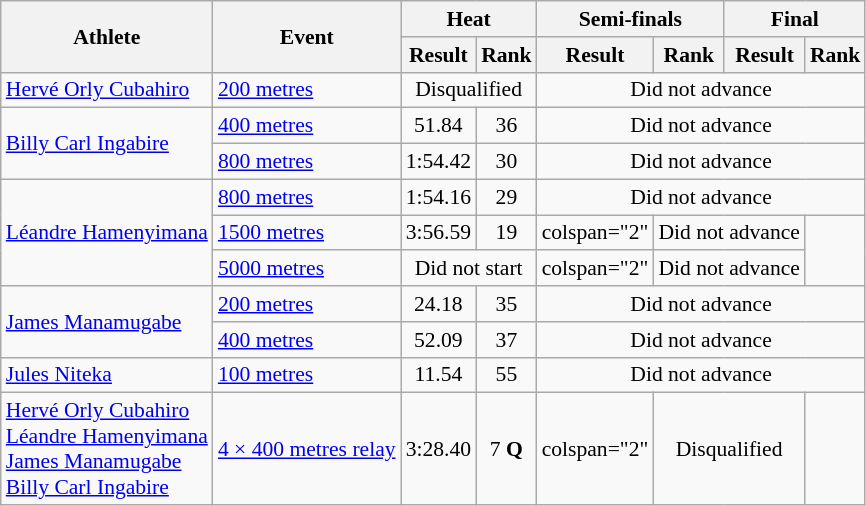<table class="wikitable" style="font-size:90%; text-align:center">
<tr>
<th rowspan="2">Athlete</th>
<th rowspan="2">Event</th>
<th colspan="2">Heat</th>
<th colspan="2">Semi-finals</th>
<th colspan="2">Final</th>
</tr>
<tr>
<th>Result</th>
<th>Rank</th>
<th>Result</th>
<th>Rank</th>
<th>Result</th>
<th>Rank</th>
</tr>
<tr>
<td align="left"><a href='#'>Hervé Orly Cubahiro</a></td>
<td align="left"><a href='#'>200 metres</a></td>
<td colspan="2">Disqualified</td>
<td colspan="4">Did not advance</td>
</tr>
<tr>
<td align="left" rowspan=2><a href='#'>Billy Carl Ingabire</a></td>
<td align="left"><a href='#'>400 metres</a></td>
<td>51.84</td>
<td>36</td>
<td colspan="4">Did not advance</td>
</tr>
<tr>
<td align="left"><a href='#'>800 metres</a></td>
<td>1:54.42 </td>
<td>30</td>
<td colspan="4">Did not advance</td>
</tr>
<tr>
<td align="left" rowspan=3><a href='#'>Léandre Hamenyimana</a></td>
<td align="left"><a href='#'>800 metres</a></td>
<td>1:54.16</td>
<td>29</td>
<td colspan="4">Did not advance</td>
</tr>
<tr>
<td align="left"><a href='#'>1500 metres</a></td>
<td>3:56.59</td>
<td>19</td>
<td>colspan="2" </td>
<td colspan="2">Did not advance</td>
</tr>
<tr>
<td align="left"><a href='#'>5000 metres</a></td>
<td colspan=2>Did not start</td>
<td>colspan="2" </td>
<td colspan="2">Did not advance</td>
</tr>
<tr>
<td align="left" rowspan=2><a href='#'>James Manamugabe</a></td>
<td align="left"><a href='#'>200 metres</a></td>
<td>24.18</td>
<td>35</td>
<td colspan="4">Did not advance</td>
</tr>
<tr>
<td align="left"><a href='#'>400 metres</a></td>
<td>52.09</td>
<td>37</td>
<td colspan="4">Did not advance</td>
</tr>
<tr>
<td align="left"><a href='#'>Jules Niteka</a></td>
<td align="left"><a href='#'>100 metres</a></td>
<td>11.54</td>
<td>55</td>
<td colspan="4">Did not advance</td>
</tr>
<tr>
<td align="left"><a href='#'>Hervé Orly Cubahiro</a><br><a href='#'>Léandre Hamenyimana</a><br><a href='#'>James Manamugabe</a><br><a href='#'>Billy Carl Ingabire</a></td>
<td align="left"><a href='#'>4 × 400 metres relay</a></td>
<td>3:28.40</td>
<td>7 <strong>Q</strong></td>
<td>colspan="2" </td>
<td colspan="2">Disqualified</td>
</tr>
</table>
